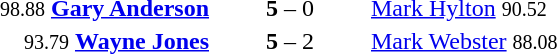<table style="text-align:center">
<tr>
<th width=223></th>
<th width=100></th>
<th width=223></th>
</tr>
<tr>
<td align=right><small>98.88</small> <strong><a href='#'>Gary Anderson</a></strong> </td>
<td><strong>5</strong> – 0</td>
<td align=left> <a href='#'>Mark Hylton</a> <small>90.52</small></td>
</tr>
<tr>
<td align=right><small>93.79</small> <strong><a href='#'>Wayne Jones</a></strong> </td>
<td><strong>5</strong> – 2</td>
<td align=left> <a href='#'>Mark Webster</a> <small>88.08</small></td>
</tr>
</table>
